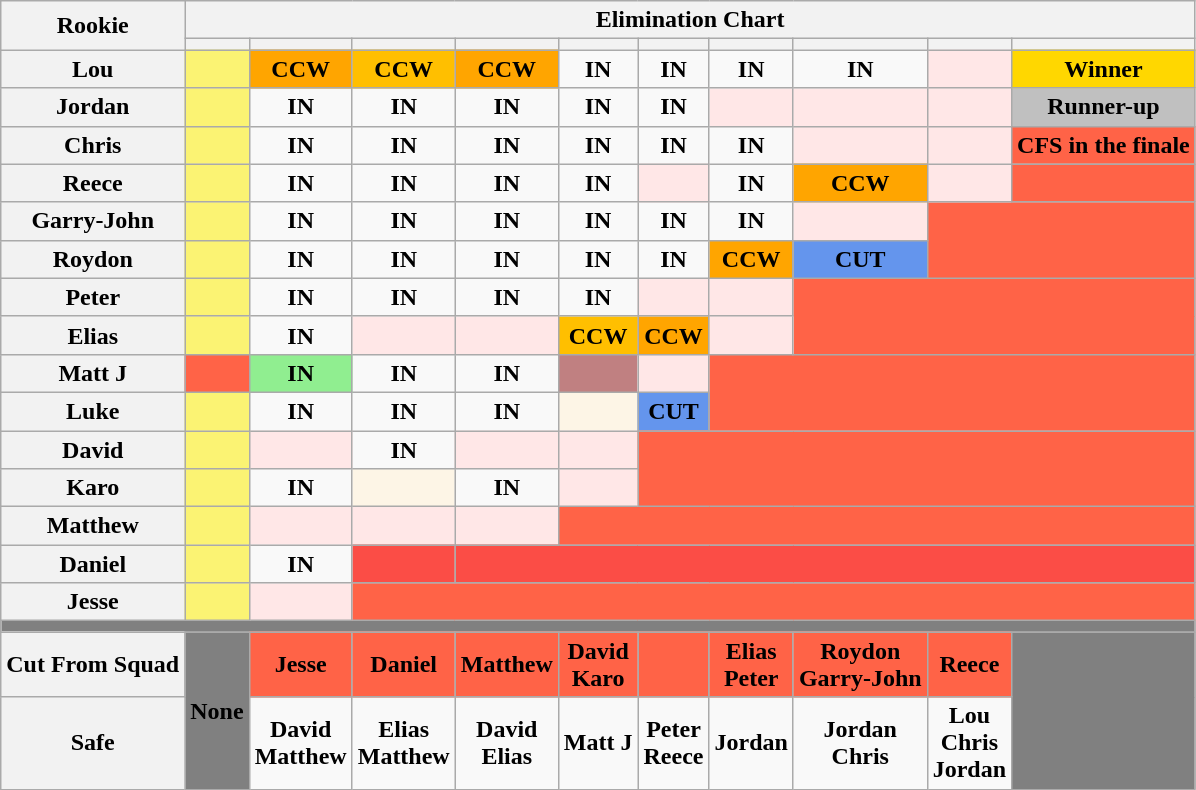<table class="wikitable plainrowheaders" style="text-align: center">
<tr>
<th rowspan="2">Rookie</th>
<th colspan="10">Elimination Chart</th>
</tr>
<tr>
<th></th>
<th></th>
<th></th>
<th></th>
<th></th>
<th></th>
<th></th>
<th></th>
<th></th>
<th></th>
</tr>
<tr>
<th>Lou</th>
<td style="background:#fbf373;"></td>
<td style="background:orange;"><strong>CCW</strong></td>
<td style="background:#FFBF00;"><strong>CCW</strong></td>
<td style="background:orange;"><strong>CCW</strong></td>
<td><strong>IN</strong></td>
<td><strong>IN</strong></td>
<td><strong>IN</strong></td>
<td><strong>IN</strong></td>
<td style="background:#ffe7e7;"></td>
<td style="background:gold;"><strong>Winner</strong></td>
</tr>
<tr>
<th>Jordan</th>
<td style="background:#fbf373;"></td>
<td><strong>IN</strong></td>
<td><strong>IN</strong></td>
<td><strong>IN</strong></td>
<td><strong>IN</strong></td>
<td><strong>IN</strong></td>
<td style="background:#ffe7e7;"></td>
<td style="background:#ffe7e7;"></td>
<td style="background:#ffe7e7;"></td>
<td style="background:silver;"><strong>Runner-up</strong></td>
</tr>
<tr>
<th>Chris</th>
<td style="background:#fbf373;"></td>
<td><strong>IN</strong></td>
<td><strong>IN</strong></td>
<td><strong>IN</strong></td>
<td><strong>IN</strong></td>
<td><strong>IN</strong></td>
<td><strong>IN</strong></td>
<td style="background:#ffe7e7;"></td>
<td style="background:#ffe7e7;"></td>
<td style="background:tomato;"><strong>CFS in the finale</strong></td>
</tr>
<tr>
<th>Reece</th>
<td style="background:#fbf373;"></td>
<td><strong>IN</strong></td>
<td><strong>IN</strong></td>
<td><strong>IN</strong></td>
<td><strong>IN</strong></td>
<td style="background:#ffe7e7;"></td>
<td><strong>IN</strong></td>
<td style="background:orange;"><strong>CCW</strong></td>
<td style="background:#ffe7e7;"></td>
<td style="background:tomato;"></td>
</tr>
<tr>
<th>Garry-John</th>
<td style="background:#fbf373;"></td>
<td><strong>IN</strong></td>
<td><strong>IN</strong></td>
<td><strong>IN</strong></td>
<td><strong>IN</strong></td>
<td><strong>IN</strong></td>
<td><strong>IN</strong></td>
<td style="background:#ffe7e7;"></td>
<td colspan="2" rowspan="2" style="background:tomato;"></td>
</tr>
<tr>
<th>Roydon</th>
<td style="background:#fbf373;"></td>
<td><strong>IN</strong></td>
<td><strong>IN</strong></td>
<td><strong>IN</strong></td>
<td><strong>IN</strong></td>
<td><strong>IN</strong></td>
<td style="background:orange;"><strong>CCW</strong></td>
<td style="background:cornflowerblue; color:black;"><strong>CUT</strong></td>
</tr>
<tr>
<th>Peter</th>
<td style="background:#fbf373;"></td>
<td><strong>IN</strong></td>
<td><strong>IN</strong></td>
<td><strong>IN</strong></td>
<td><strong>IN</strong></td>
<td style="background:#ffe7e7;"></td>
<td style="background:#ffe7e7;"></td>
<td colspan="3" rowspan="2" style="background:tomato;"></td>
</tr>
<tr>
<th>Elias</th>
<td style="background:#fbf373;"></td>
<td><strong>IN</strong></td>
<td style="background:#ffe7e7;"></td>
<td style="background:#ffe7e7;"></td>
<td style="background:#FFBF00"><strong>CCW</strong></td>
<td style="background:orange;"><strong>CCW</strong></td>
<td style="background:#ffe7e7;"></td>
</tr>
<tr>
<th>Matt J</th>
<td style="background:tomato;"><strong></strong></td>
<td style="background:lightgreen;"><strong>IN</strong></td>
<td><strong>IN</strong></td>
<td><strong>IN</strong></td>
<td style="background:#C08081;"></td>
<td style="background:#ffe7e7;"></td>
<td colspan="4" rowspan="2" style="background:tomato;"></td>
</tr>
<tr>
<th>Luke</th>
<td style="background:#fbf373;"></td>
<td><strong>IN</strong></td>
<td><strong>IN</strong></td>
<td><strong>IN</strong></td>
<td style="background:#FDF5E6;"></td>
<td style="background:cornflowerblue; color:black;"><strong>CUT</strong></td>
</tr>
<tr>
<th>David</th>
<td style="background:#fbf373;"></td>
<td style="background:#ffe7e7;"></td>
<td><strong>IN</strong></td>
<td style="background:#ffe7e7;"></td>
<td style="background:#ffe7e7;"></td>
<td colspan="5" rowspan="2" style="background:tomato;"></td>
</tr>
<tr>
<th>Karo</th>
<td style="background:#fbf373;"></td>
<td><strong>IN</strong></td>
<td style="background:#FDF5E6;"></td>
<td><strong>IN</strong></td>
<td style="background:#ffe7e7;"></td>
</tr>
<tr>
<th>Matthew</th>
<td style="background:#fbf373;"></td>
<td style="background:#ffe7e7;"></td>
<td style="background:#ffe7e7;"></td>
<td style="background:#ffe7e7;"></td>
<td colspan="6" style="background:tomato;"></td>
</tr>
<tr>
<th>Daniel</th>
<td style="background:#fbf373;"></td>
<td><strong>IN</strong></td>
<td style="background:#FB4D46;"></td>
<td colspan="7" style="background:#FB4D46;"></td>
</tr>
<tr>
<th>Jesse</th>
<td style="background:#fbf373;"></td>
<td style="background:#ffe7e7;"></td>
<td colspan="8" style="background:tomato;"></td>
</tr>
<tr>
<td style="background:grey;" colspan="11"></td>
</tr>
<tr>
<th>Cut From Squad</th>
<td rowspan="2" style="background:grey;"><strong>None</strong></td>
<td style="background:tomato;"><strong>Jesse</strong></td>
<td style="background:tomato;"><strong>Daniel</strong></td>
<td style="background:tomato;"><strong>Matthew</strong></td>
<td style="background:tomato;"><strong>David<br>Karo</strong></td>
<td style="background:tomato;"></td>
<td style="background:tomato;"><strong>Elias<br>Peter</strong></td>
<td style="background:tomato;"><strong>Roydon<br>Garry-John</strong></td>
<td style="background:tomato;"><strong>Reece</strong></td>
<td rowspan="2" style="background:grey;"></td>
</tr>
<tr>
<th>Safe</th>
<td><strong>David<br>Matthew</strong></td>
<td><strong>Elias<br>Matthew</strong></td>
<td><strong>David<br>Elias</strong></td>
<td><strong>Matt J</strong></td>
<td><strong>Peter</strong><br><strong>Reece</strong></td>
<td><strong>Jordan</strong></td>
<td><strong>Jordan</strong><br><strong>Chris</strong></td>
<td><strong>Lou</strong><br><strong>Chris</strong><br><strong>Jordan</strong></td>
</tr>
</table>
